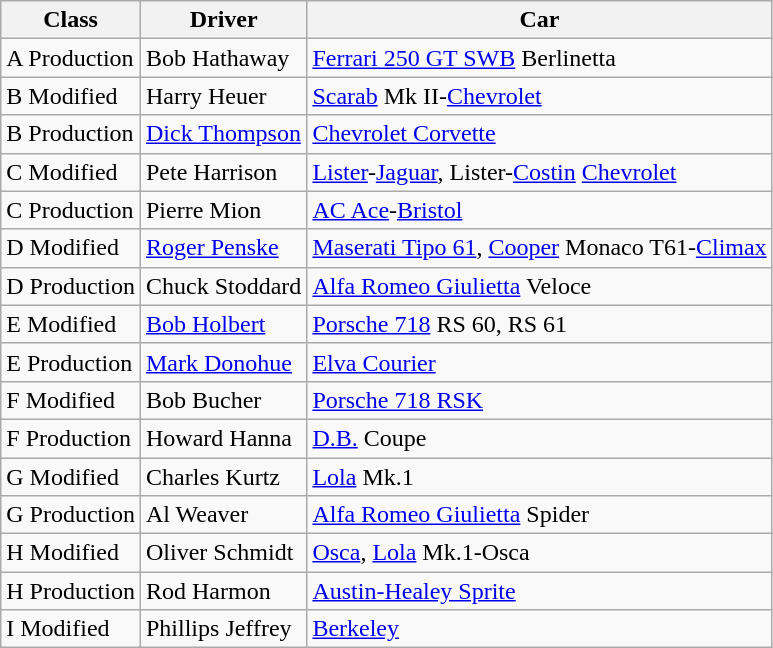<table class=wikitable>
<tr>
<th>Class</th>
<th>Driver</th>
<th>Car</th>
</tr>
<tr>
<td>A Production</td>
<td> Bob Hathaway</td>
<td><a href='#'>Ferrari 250 GT SWB</a> Berlinetta</td>
</tr>
<tr>
<td>B Modified</td>
<td> Harry Heuer</td>
<td><a href='#'>Scarab</a> Mk II-<a href='#'>Chevrolet</a></td>
</tr>
<tr>
<td>B Production</td>
<td> <a href='#'>Dick Thompson</a></td>
<td><a href='#'>Chevrolet Corvette</a></td>
</tr>
<tr>
<td>C Modified</td>
<td> Pete Harrison</td>
<td><a href='#'>Lister</a>-<a href='#'>Jaguar</a>, Lister-<a href='#'>Costin</a> <a href='#'>Chevrolet</a></td>
</tr>
<tr>
<td>C Production</td>
<td> Pierre Mion</td>
<td><a href='#'>AC Ace</a>-<a href='#'>Bristol</a></td>
</tr>
<tr>
<td>D Modified</td>
<td> <a href='#'>Roger Penske</a></td>
<td><a href='#'>Maserati Tipo 61</a>, <a href='#'>Cooper</a> Monaco T61-<a href='#'>Climax</a></td>
</tr>
<tr>
<td>D Production</td>
<td> Chuck Stoddard</td>
<td><a href='#'>Alfa Romeo Giulietta</a> Veloce</td>
</tr>
<tr>
<td>E Modified</td>
<td> <a href='#'>Bob Holbert</a></td>
<td><a href='#'>Porsche 718</a> RS 60, RS 61</td>
</tr>
<tr>
<td>E Production</td>
<td> <a href='#'>Mark Donohue</a></td>
<td><a href='#'>Elva Courier</a></td>
</tr>
<tr>
<td>F Modified</td>
<td> Bob Bucher</td>
<td><a href='#'>Porsche 718 RSK</a></td>
</tr>
<tr>
<td>F Production</td>
<td> Howard Hanna</td>
<td><a href='#'>D.B.</a> Coupe</td>
</tr>
<tr>
<td>G Modified</td>
<td> Charles Kurtz</td>
<td><a href='#'>Lola</a> Mk.1</td>
</tr>
<tr>
<td>G Production</td>
<td> Al Weaver</td>
<td><a href='#'>Alfa Romeo Giulietta</a> Spider</td>
</tr>
<tr>
<td>H Modified</td>
<td> Oliver Schmidt</td>
<td><a href='#'>Osca</a>, <a href='#'>Lola</a> Mk.1-Osca</td>
</tr>
<tr>
<td>H Production</td>
<td> Rod Harmon</td>
<td><a href='#'>Austin-Healey Sprite</a></td>
</tr>
<tr>
<td>I Modified</td>
<td> Phillips Jeffrey</td>
<td><a href='#'>Berkeley</a></td>
</tr>
</table>
